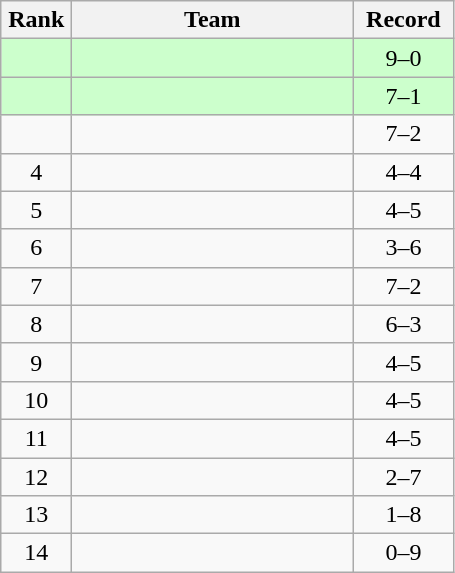<table class="wikitable" style="text-align: center;">
<tr>
<th width=40>Rank</th>
<th width=180>Team</th>
<th width=60>Record</th>
</tr>
<tr bgcolor="#ccffcc">
<td></td>
<td align=left></td>
<td>9–0</td>
</tr>
<tr bgcolor="#ccffcc">
<td></td>
<td align=left></td>
<td>7–1</td>
</tr>
<tr>
<td></td>
<td align=left></td>
<td>7–2</td>
</tr>
<tr>
<td>4</td>
<td align=left></td>
<td>4–4</td>
</tr>
<tr>
<td>5</td>
<td align=left></td>
<td>4–5</td>
</tr>
<tr>
<td>6</td>
<td align=left></td>
<td>3–6</td>
</tr>
<tr>
<td>7</td>
<td align=left></td>
<td>7–2</td>
</tr>
<tr>
<td>8</td>
<td align=left></td>
<td>6–3</td>
</tr>
<tr>
<td>9</td>
<td align=left></td>
<td>4–5</td>
</tr>
<tr>
<td>10</td>
<td align=left></td>
<td>4–5</td>
</tr>
<tr>
<td>11</td>
<td align=left></td>
<td>4–5</td>
</tr>
<tr>
<td>12</td>
<td align=left></td>
<td>2–7</td>
</tr>
<tr>
<td>13</td>
<td align=left></td>
<td>1–8</td>
</tr>
<tr>
<td>14</td>
<td align=left></td>
<td>0–9</td>
</tr>
</table>
